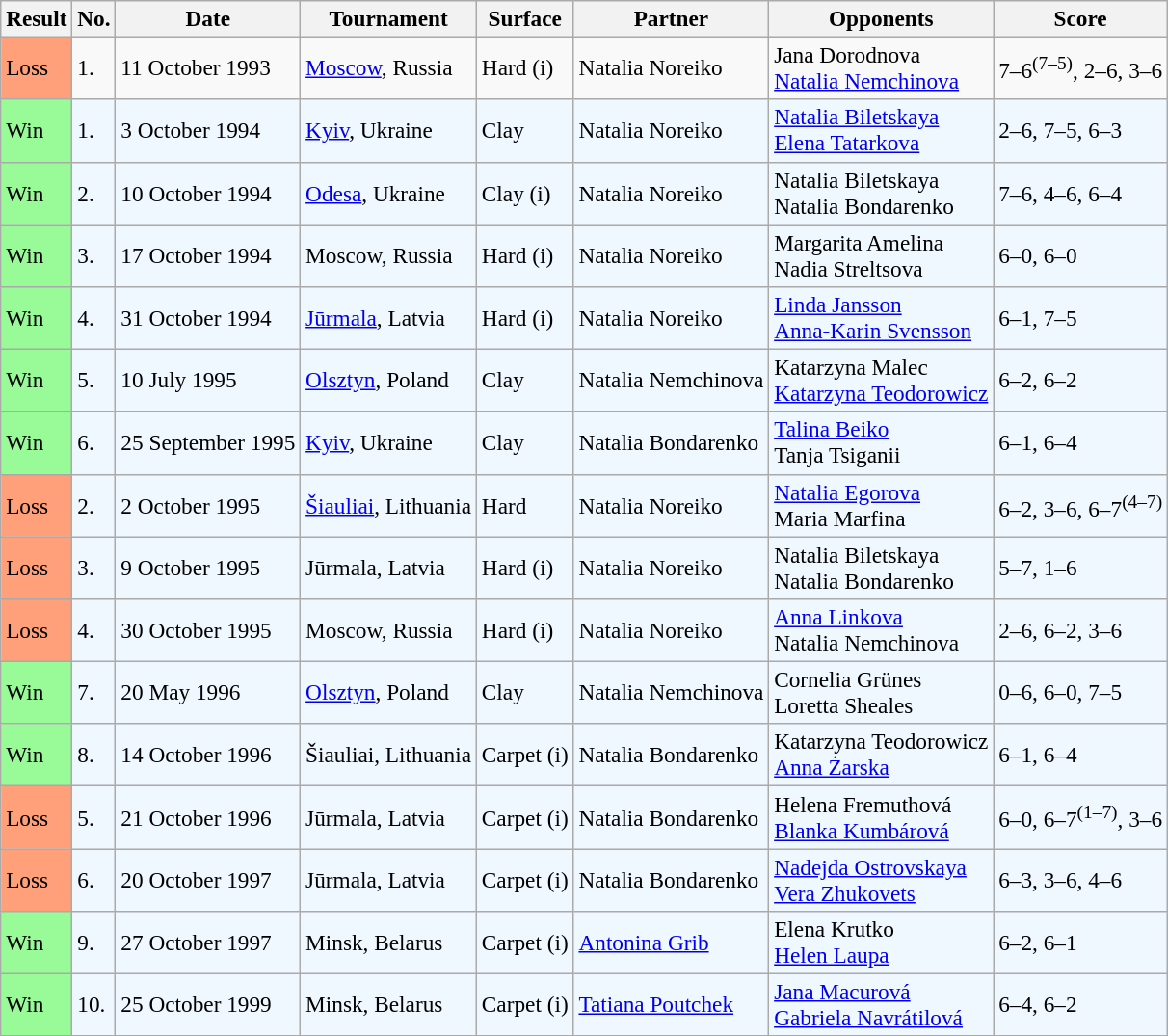<table class="sortable wikitable" style=font-size:97%>
<tr>
<th>Result</th>
<th>No.</th>
<th>Date</th>
<th>Tournament</th>
<th>Surface</th>
<th>Partner</th>
<th>Opponents</th>
<th class="unsortable">Score</th>
</tr>
<tr>
<td style="background:#ffa07a;">Loss</td>
<td>1.</td>
<td>11 October 1993</td>
<td><a href='#'>Moscow</a>, Russia</td>
<td>Hard (i)</td>
<td> Natalia Noreiko</td>
<td> Jana Dorodnova <br>  <a href='#'>Natalia Nemchinova</a></td>
<td>7–6<sup>(7–5)</sup>, 2–6, 3–6</td>
</tr>
<tr style="background:#f0f8ff;">
<td style="background:#98fb98;">Win</td>
<td>1.</td>
<td>3 October 1994</td>
<td><a href='#'>Kyiv</a>, Ukraine</td>
<td>Clay</td>
<td> Natalia Noreiko</td>
<td> <a href='#'>Natalia Biletskaya</a> <br>  <a href='#'>Elena Tatarkova</a></td>
<td>2–6, 7–5, 6–3</td>
</tr>
<tr style="background:#f0f8ff;">
<td style="background:#98fb98;">Win</td>
<td>2.</td>
<td>10 October 1994</td>
<td><a href='#'>Odesa</a>, Ukraine</td>
<td>Clay (i)</td>
<td> Natalia Noreiko</td>
<td> Natalia Biletskaya <br>  Natalia Bondarenko</td>
<td>7–6, 4–6, 6–4</td>
</tr>
<tr style="background:#f0f8ff;">
<td style="background:#98fb98;">Win</td>
<td>3.</td>
<td>17 October 1994</td>
<td>Moscow, Russia</td>
<td>Hard (i)</td>
<td> Natalia Noreiko</td>
<td> Margarita Amelina <br>  Nadia Streltsova</td>
<td>6–0, 6–0</td>
</tr>
<tr style="background:#f0f8ff;">
<td style="background:#98fb98;">Win</td>
<td>4.</td>
<td>31 October 1994</td>
<td><a href='#'>Jūrmala</a>, Latvia</td>
<td>Hard (i)</td>
<td> Natalia Noreiko</td>
<td> <a href='#'>Linda Jansson</a> <br>  <a href='#'>Anna-Karin Svensson</a></td>
<td>6–1, 7–5</td>
</tr>
<tr style="background:#f0f8ff;">
<td style="background:#98fb98;">Win</td>
<td>5.</td>
<td>10 July 1995</td>
<td><a href='#'>Olsztyn</a>, Poland</td>
<td>Clay</td>
<td> Natalia Nemchinova</td>
<td> Katarzyna Malec <br>  <a href='#'>Katarzyna Teodorowicz</a></td>
<td>6–2, 6–2</td>
</tr>
<tr style="background:#f0f8ff;">
<td style="background:#98fb98;">Win</td>
<td>6.</td>
<td>25 September 1995</td>
<td><a href='#'>Kyiv</a>, Ukraine</td>
<td>Clay</td>
<td> Natalia Bondarenko</td>
<td> <a href='#'>Talina Beiko</a> <br>  Tanja Tsiganii</td>
<td>6–1, 6–4</td>
</tr>
<tr style="background:#f0f8ff;">
<td style="background:#ffa07a;">Loss</td>
<td>2.</td>
<td>2 October 1995</td>
<td><a href='#'>Šiauliai</a>, Lithuania</td>
<td>Hard</td>
<td> Natalia Noreiko</td>
<td> <a href='#'>Natalia Egorova</a> <br>  Maria Marfina</td>
<td>6–2, 3–6, 6–7<sup>(4–7)</sup></td>
</tr>
<tr style="background:#f0f8ff;">
<td style="background:#ffa07a;">Loss</td>
<td>3.</td>
<td>9 October 1995</td>
<td>Jūrmala, Latvia</td>
<td>Hard (i)</td>
<td> Natalia Noreiko</td>
<td> Natalia Biletskaya <br>  Natalia Bondarenko</td>
<td>5–7, 1–6</td>
</tr>
<tr style="background:#f0f8ff;">
<td style="background:#ffa07a;">Loss</td>
<td>4.</td>
<td>30 October 1995</td>
<td>Moscow, Russia</td>
<td>Hard (i)</td>
<td> Natalia Noreiko</td>
<td> <a href='#'>Anna Linkova</a> <br>  Natalia Nemchinova</td>
<td>2–6, 6–2, 3–6</td>
</tr>
<tr style="background:#f0f8ff;">
<td style="background:#98fb98;">Win</td>
<td>7.</td>
<td>20 May 1996</td>
<td><a href='#'>Olsztyn</a>, Poland</td>
<td>Clay</td>
<td> Natalia Nemchinova</td>
<td> Cornelia Grünes <br>  Loretta Sheales</td>
<td>0–6, 6–0, 7–5</td>
</tr>
<tr style="background:#f0f8ff;">
<td style="background:#98fb98;">Win</td>
<td>8.</td>
<td>14 October 1996</td>
<td>Šiauliai, Lithuania</td>
<td>Carpet (i)</td>
<td> Natalia Bondarenko</td>
<td> Katarzyna Teodorowicz <br>  <a href='#'>Anna Żarska</a></td>
<td>6–1, 6–4</td>
</tr>
<tr style="background:#f0f8ff;">
<td style="background:#ffa07a;">Loss</td>
<td>5.</td>
<td>21 October 1996</td>
<td>Jūrmala, Latvia</td>
<td>Carpet (i)</td>
<td> Natalia Bondarenko</td>
<td> Helena Fremuthová <br>  <a href='#'>Blanka Kumbárová</a></td>
<td>6–0, 6–7<sup>(1–7)</sup>, 3–6</td>
</tr>
<tr style="background:#f0f8ff;">
<td style="background:#ffa07a;">Loss</td>
<td>6.</td>
<td>20 October 1997</td>
<td>Jūrmala, Latvia</td>
<td>Carpet (i)</td>
<td> Natalia Bondarenko</td>
<td> <a href='#'>Nadejda Ostrovskaya</a> <br>  <a href='#'>Vera Zhukovets</a></td>
<td>6–3, 3–6, 4–6</td>
</tr>
<tr style="background:#f0f8ff;">
<td style="background:#98fb98;">Win</td>
<td>9.</td>
<td>27 October 1997</td>
<td>Minsk, Belarus</td>
<td>Carpet (i)</td>
<td> <a href='#'>Antonina Grib</a></td>
<td> Elena Krutko <br>  <a href='#'>Helen Laupa</a></td>
<td>6–2, 6–1</td>
</tr>
<tr style="background:#f0f8ff;">
<td style="background:#98fb98;">Win</td>
<td>10.</td>
<td>25 October 1999</td>
<td>Minsk, Belarus</td>
<td>Carpet (i)</td>
<td> <a href='#'>Tatiana Poutchek</a></td>
<td> <a href='#'>Jana Macurová</a> <br>  <a href='#'>Gabriela Navrátilová</a></td>
<td>6–4, 6–2</td>
</tr>
</table>
